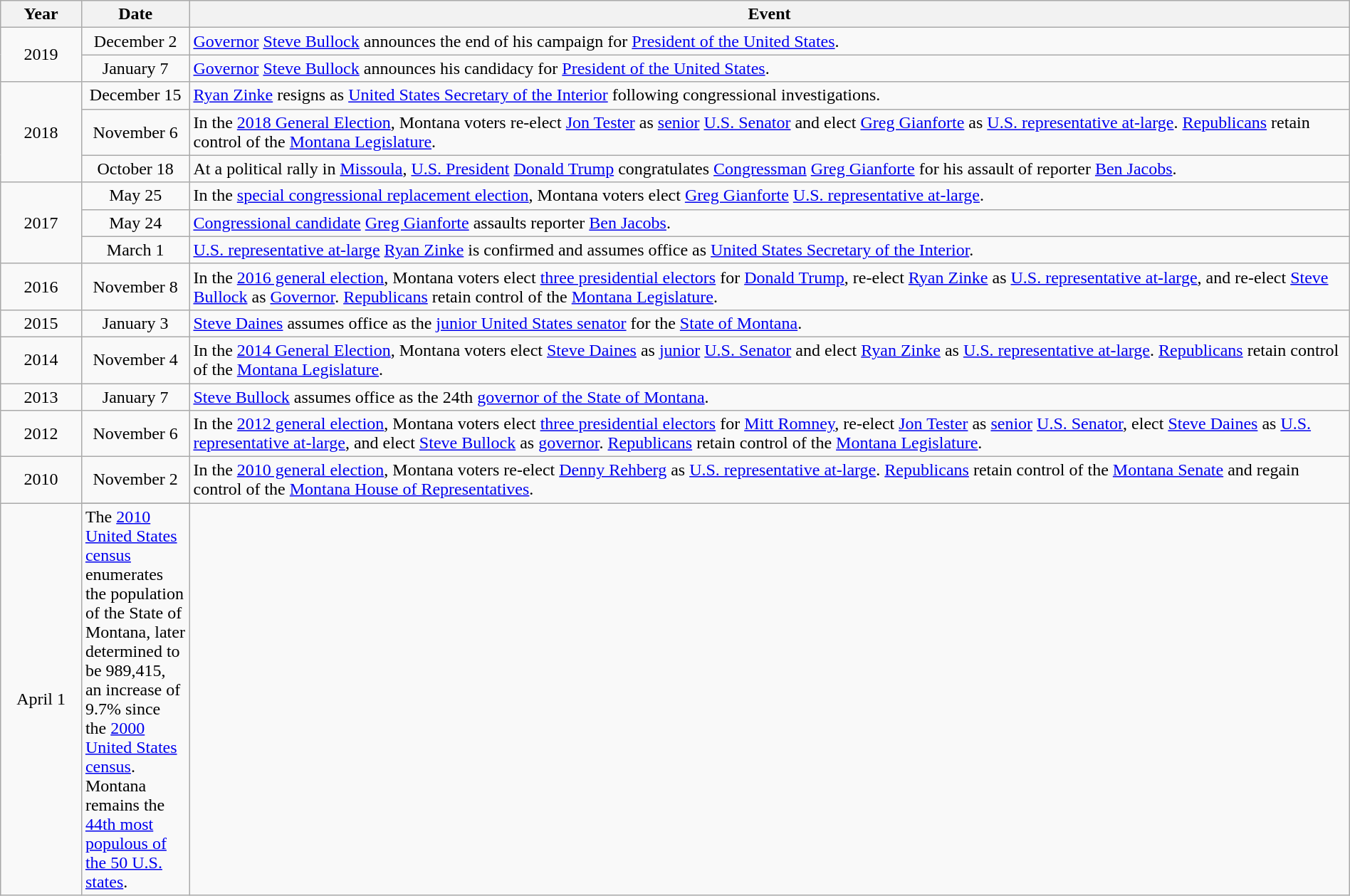<table class="wikitable" style="width:100%;">
<tr>
<th style="width:6%">Year</th>
<th style="width:8%">Date</th>
<th style="width:86%">Event</th>
</tr>
<tr>
<td align=center rowspan=2>2019</td>
<td align=center>December 2</td>
<td><a href='#'>Governor</a> <a href='#'>Steve Bullock</a> announces the end of his campaign for <a href='#'>President of the United States</a>.</td>
</tr>
<tr>
<td align=center>January 7</td>
<td><a href='#'>Governor</a> <a href='#'>Steve Bullock</a> announces his candidacy for <a href='#'>President of the United States</a>.</td>
</tr>
<tr>
<td align=center rowspan=3>2018</td>
<td align=center>December 15</td>
<td><a href='#'>Ryan Zinke</a> resigns as <a href='#'>United States Secretary of the Interior</a> following congressional investigations.</td>
</tr>
<tr>
<td align=center>November 6</td>
<td>In the <a href='#'>2018 General Election</a>, Montana voters re-elect <a href='#'>Jon Tester</a> as <a href='#'>senior</a> <a href='#'>U.S. Senator</a> and elect <a href='#'>Greg Gianforte</a> as <a href='#'>U.S. representative at-large</a>. <a href='#'>Republicans</a> retain control of the <a href='#'>Montana Legislature</a>.</td>
</tr>
<tr>
<td align=center>October 18</td>
<td>At a political rally in <a href='#'>Missoula</a>, <a href='#'>U.S. President</a> <a href='#'>Donald Trump</a> congratulates <a href='#'>Congressman</a> <a href='#'>Greg Gianforte</a> for his assault of reporter <a href='#'>Ben Jacobs</a>.</td>
</tr>
<tr>
<td align=center rowspan=3>2017</td>
<td align=center>May 25</td>
<td>In the <a href='#'>special congressional replacement election</a>, Montana voters elect <a href='#'>Greg Gianforte</a> <a href='#'>U.S. representative at-large</a>.</td>
</tr>
<tr>
<td align=center>May 24</td>
<td><a href='#'>Congressional candidate</a> <a href='#'>Greg Gianforte</a> assaults reporter <a href='#'>Ben Jacobs</a>.</td>
</tr>
<tr>
<td align=center>March 1</td>
<td><a href='#'>U.S. representative at-large</a> <a href='#'>Ryan Zinke</a> is confirmed and assumes office as <a href='#'>United States Secretary of the Interior</a>.</td>
</tr>
<tr>
<td align=center rowspan=1>2016</td>
<td align=center>November 8</td>
<td>In the <a href='#'>2016 general election</a>, Montana voters elect <a href='#'>three presidential electors</a> for <a href='#'>Donald Trump</a>, re-elect <a href='#'>Ryan Zinke</a> as <a href='#'>U.S. representative at-large</a>, and re-elect <a href='#'>Steve Bullock</a> as <a href='#'>Governor</a>. <a href='#'>Republicans</a> retain control of the <a href='#'>Montana Legislature</a>.</td>
</tr>
<tr>
<td align=center rowspan=1>2015</td>
<td align=center>January 3</td>
<td><a href='#'>Steve Daines</a> assumes office as the <a href='#'>junior United States senator</a> for the <a href='#'>State of Montana</a>.</td>
</tr>
<tr>
<td align=center rowspan=1>2014</td>
<td align=center>November 4</td>
<td>In the <a href='#'>2014 General Election</a>, Montana voters elect <a href='#'>Steve Daines</a> as <a href='#'>junior</a> <a href='#'>U.S. Senator</a> and elect <a href='#'>Ryan Zinke</a> as <a href='#'>U.S. representative at-large</a>. <a href='#'>Republicans</a> retain control of the <a href='#'>Montana Legislature</a>.</td>
</tr>
<tr>
<td align=center rowspan=1>2013</td>
<td align=center>January 7</td>
<td><a href='#'>Steve Bullock</a> assumes office as the 24th <a href='#'>governor of the State of Montana</a>.</td>
</tr>
<tr>
<td align=center rowspan=1>2012</td>
<td align=center>November 6</td>
<td>In the <a href='#'>2012 general election</a>, Montana voters elect <a href='#'>three presidential electors</a> for <a href='#'>Mitt Romney</a>, re-elect <a href='#'>Jon Tester</a> as <a href='#'>senior</a> <a href='#'>U.S. Senator</a>, elect <a href='#'>Steve Daines</a> as <a href='#'>U.S. representative at-large</a>, and elect <a href='#'>Steve Bullock</a> as <a href='#'>governor</a>. <a href='#'>Republicans</a> retain control of the <a href='#'>Montana Legislature</a>.</td>
</tr>
<tr>
<td align=center rowspan=2>2010</td>
<td align=center>November 2</td>
<td>In the <a href='#'>2010 general election</a>, Montana voters re-elect <a href='#'>Denny Rehberg</a> as <a href='#'>U.S. representative at-large</a>. <a href='#'>Republicans</a> retain control of the <a href='#'>Montana Senate</a> and regain control of the <a href='#'>Montana House of Representatives</a>.</td>
</tr>
<tr>
</tr>
<tr>
<td align=center>April 1</td>
<td>The <a href='#'>2010 United States census</a> enumerates the population of the State of Montana, later determined to be 989,415, an increase of 9.7% since the <a href='#'>2000 United States census</a>. Montana remains the <a href='#'>44th most populous of the 50 U.S. states</a>.</td>
</tr>
</table>
